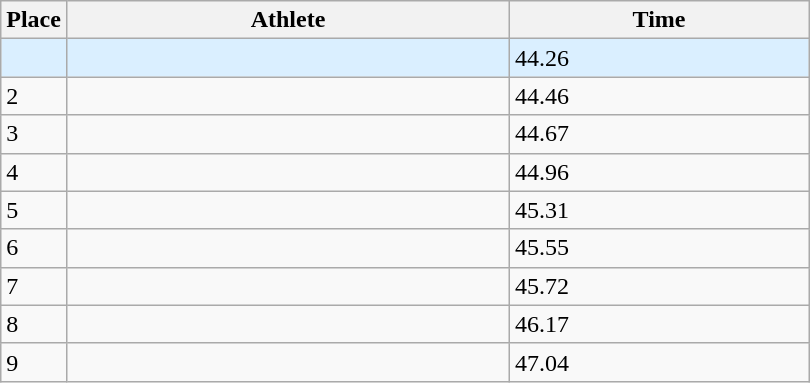<table class=wikitable>
<tr>
<th>Place</th>
<th style="width:18em">Athlete</th>
<th style="width:12em">Time</th>
</tr>
<tr style="background:#daefff;">
<td></td>
<td></td>
<td>44.26</td>
</tr>
<tr>
<td>2</td>
<td></td>
<td>44.46</td>
</tr>
<tr>
<td>3</td>
<td></td>
<td>44.67</td>
</tr>
<tr>
<td>4</td>
<td></td>
<td>44.96</td>
</tr>
<tr>
<td>5</td>
<td></td>
<td>45.31</td>
</tr>
<tr>
<td>6</td>
<td></td>
<td>45.55</td>
</tr>
<tr>
<td>7</td>
<td></td>
<td>45.72</td>
</tr>
<tr>
<td>8</td>
<td></td>
<td>46.17</td>
</tr>
<tr>
<td>9</td>
<td></td>
<td>47.04</td>
</tr>
</table>
